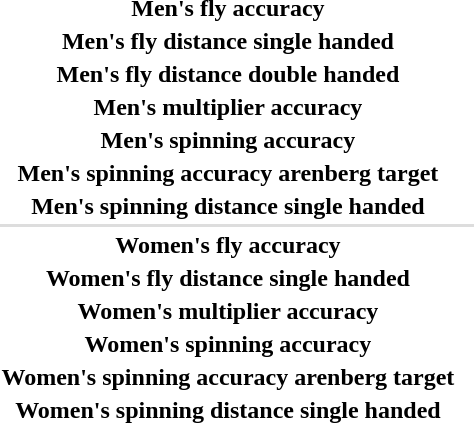<table>
<tr>
<th scope="row">Men's fly accuracy</th>
<td></td>
<td></td>
<td></td>
</tr>
<tr>
<th scope="row">Men's fly distance single handed</th>
<td></td>
<td></td>
<td></td>
</tr>
<tr>
<th scope="row">Men's fly distance double handed</th>
<td></td>
<td></td>
<td></td>
</tr>
<tr>
<th scope="row">Men's multiplier accuracy</th>
<td></td>
<td></td>
<td></td>
</tr>
<tr>
<th scope="row">Men's spinning accuracy</th>
<td></td>
<td></td>
<td></td>
</tr>
<tr>
<th scope="row">Men's spinning accuracy arenberg target</th>
<td></td>
<td></td>
<td></td>
</tr>
<tr>
<th scope="row">Men's spinning distance single handed</th>
<td></td>
<td></td>
<td></td>
</tr>
<tr bgcolor=#DDDDDD>
<td colspan=7></td>
</tr>
<tr>
<th scope="row">Women's fly accuracy</th>
<td></td>
<td></td>
<td></td>
</tr>
<tr>
<th scope="row">Women's fly distance single handed</th>
<td></td>
<td></td>
<td></td>
</tr>
<tr>
<th scope="row">Women's multiplier accuracy</th>
<td></td>
<td></td>
<td></td>
</tr>
<tr>
<th scope="row">Women's spinning accuracy</th>
<td></td>
<td></td>
<td></td>
</tr>
<tr>
<th scope="row">Women's spinning accuracy arenberg target</th>
<td></td>
<td></td>
<td></td>
</tr>
<tr>
<th scope="row">Women's spinning distance single handed</th>
<td></td>
<td></td>
<td></td>
</tr>
</table>
